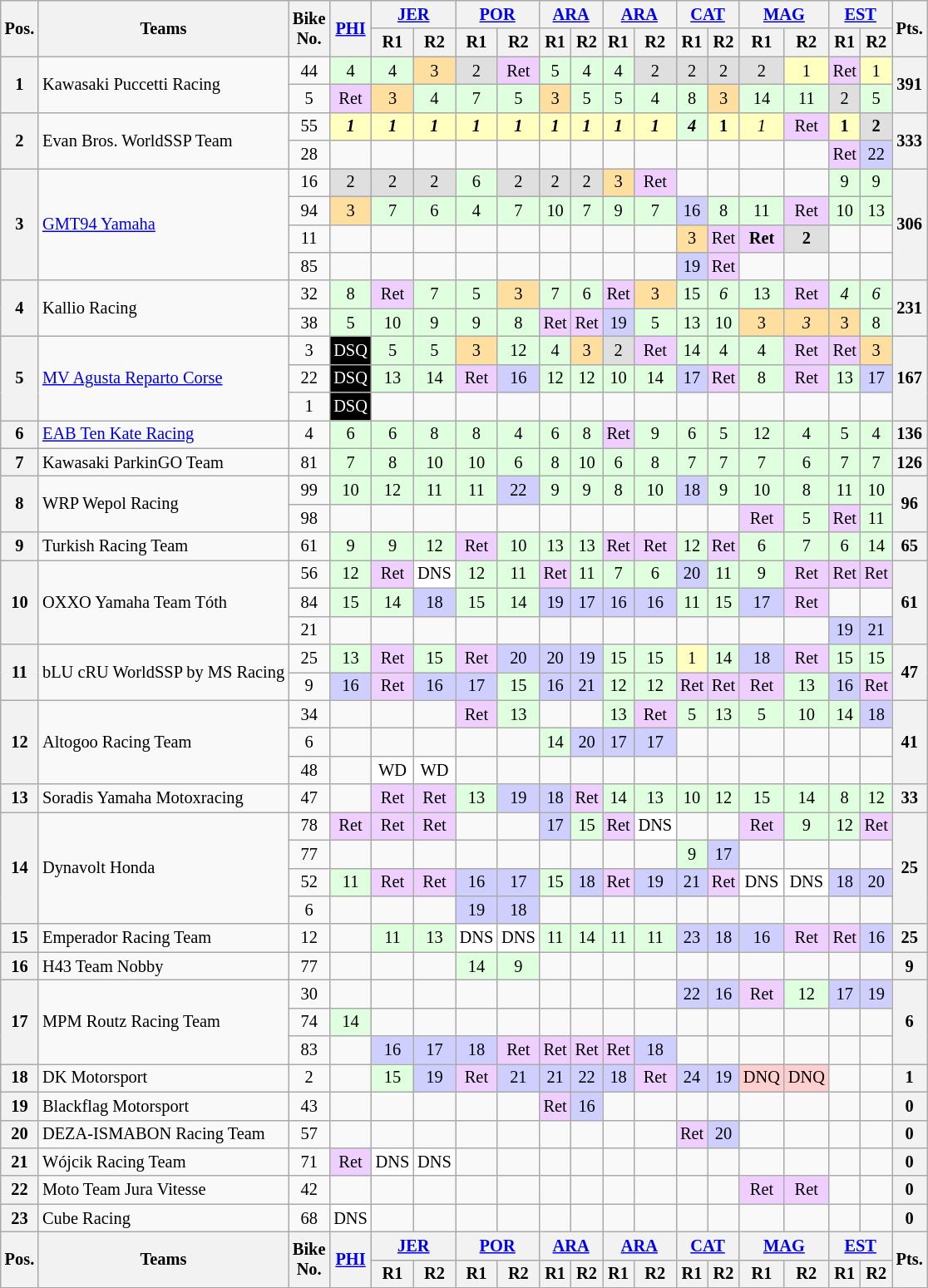<table class="wikitable" style="font-size:85%; text-align:center;">
<tr>
<th rowspan="2">Pos.</th>
<th rowspan="2">Teams</th>
<th rowspan="2">Bike<br>No.</th>
<th rowspan=2><a href='#'>PHI</a><br></th>
<th colspan=2><a href='#'>JER</a><br></th>
<th colspan=2><a href='#'>POR</a><br></th>
<th colspan=2><a href='#'>ARA</a><br></th>
<th colspan=2><a href='#'>ARA</a><br></th>
<th colspan=2><a href='#'>CAT</a><br></th>
<th colspan=2><a href='#'>MAG</a><br></th>
<th colspan=2><a href='#'>EST</a><br></th>
<th rowspan="2">Pts.</th>
</tr>
<tr>
<th>R1</th>
<th>R2</th>
<th>R1</th>
<th>R2</th>
<th>R1</th>
<th>R2</th>
<th>R1</th>
<th>R2</th>
<th>R1</th>
<th>R2</th>
<th>R1</th>
<th>R2</th>
<th>R1</th>
<th>R2</th>
</tr>
<tr>
<th rowspan="2">1</th>
<td rowspan="2" align="left"> Kawasaki Puccetti Racing</td>
<td>44</td>
<td style="background:#dfffdf;">4</td>
<td style="background:#dfffdf;">4</td>
<td style="background:#ffdf9f;">3</td>
<td style="background:#dfdfdf;">2</td>
<td style="background:#efcfff;">Ret</td>
<td style="background:#dfffdf;">5</td>
<td style="background:#dfffdf;">4</td>
<td style="background:#dfffdf;">4</td>
<td style="background:#dfdfdf;">2</td>
<td style="background:#dfdfdf;">2</td>
<td style="background:#dfdfdf;">2</td>
<td style="background:#dfdfdf;">2</td>
<td style="background:#ffffbf;">1</td>
<td style="background:#efcfff;">Ret</td>
<td style="background:#ffffbf;">1</td>
<th rowspan="2">391</th>
</tr>
<tr>
<td>5</td>
<td style="background:#efcfff;">Ret</td>
<td style="background:#ffdf9f;">3</td>
<td style="background:#dfffdf;">4</td>
<td style="background:#dfffdf;">7</td>
<td style="background:#dfffdf;">5</td>
<td style="background:#ffdf9f;">3</td>
<td style="background:#dfffdf;">5</td>
<td style="background:#dfffdf;">5</td>
<td style="background:#dfffdf;">4</td>
<td style="background:#dfffdf;">8</td>
<td style="background:#ffdf9f;">3</td>
<td style="background:#dfffdf;">14</td>
<td style="background:#dfffdf;">11</td>
<td style="background:#dfdfdf;">2</td>
<td style="background:#dfffdf;">5</td>
</tr>
<tr>
<th rowspan="2">2</th>
<td rowspan="2" align="left"> Evan Bros. WorldSSP Team</td>
<td>55</td>
<td style="background:#ffffbf;"><strong><em>1</em></strong></td>
<td style="background:#ffffbf;"><strong><em>1</em></strong></td>
<td style="background:#ffffbf;"><strong><em>1</em></strong></td>
<td style="background:#ffffbf;"><strong><em>1</em></strong></td>
<td style="background:#ffffbf;"><strong><em>1</em></strong></td>
<td style="background:#ffffbf;"><strong><em>1</em></strong></td>
<td style="background:#ffffbf;"><strong><em>1</em></strong></td>
<td style="background:#ffffbf;"><strong><em>1</em></strong></td>
<td style="background:#ffffbf;"><strong><em>1</em></strong></td>
<td style="background:#dfffdf;"><strong><em>4</em></strong></td>
<td style="background:#ffffbf;"><strong>1</strong></td>
<td style="background:#ffffbf;"><em>1</em></td>
<td style="background:#efcfff;">Ret</td>
<td style="background:#ffffbf;"><strong>1</strong></td>
<td style="background:#dfdfdf;"><strong>2</strong></td>
<th rowspan="2">333</th>
</tr>
<tr>
<td>28</td>
<td></td>
<td></td>
<td></td>
<td></td>
<td></td>
<td></td>
<td></td>
<td></td>
<td></td>
<td></td>
<td></td>
<td></td>
<td></td>
<td style="background:#efcfff;">Ret</td>
<td style="background:#cfcfff;">22</td>
</tr>
<tr>
<th rowspan="4">3</th>
<td rowspan="4" align="left"> <a href='#'>GMT94 Yamaha</a></td>
<td>16</td>
<td style="background:#dfdfdf;">2</td>
<td style="background:#dfdfdf;">2</td>
<td style="background:#dfdfdf;">2</td>
<td style="background:#dfffdf;">6</td>
<td style="background:#dfdfdf;">2</td>
<td style="background:#dfdfdf;">2</td>
<td style="background:#dfdfdf;">2</td>
<td style="background:#ffdf9f;">3</td>
<td style="background:#efcfff;">Ret</td>
<td></td>
<td></td>
<td></td>
<td></td>
<td style="background:#dfffdf;">9</td>
<td style="background:#dfffdf;">9</td>
<th rowspan="4">306</th>
</tr>
<tr>
<td>94</td>
<td style="background:#ffdf9f;">3</td>
<td style="background:#dfffdf;">7</td>
<td style="background:#dfffdf;">6</td>
<td style="background:#dfffdf;">4</td>
<td style="background:#dfffdf;">7</td>
<td style="background:#dfffdf;">10</td>
<td style="background:#dfffdf;">7</td>
<td style="background:#dfffdf;">9</td>
<td style="background:#dfffdf;">7</td>
<td style="background:#cfcfff;">16</td>
<td style="background:#dfffdf;">8</td>
<td style="background:#dfffdf;">11</td>
<td style="background:#efcfff;">Ret</td>
<td style="background:#dfffdf;">10</td>
<td style="background:#dfffdf;">13</td>
</tr>
<tr>
<td>11</td>
<td></td>
<td></td>
<td></td>
<td></td>
<td></td>
<td></td>
<td></td>
<td></td>
<td></td>
<td style="background:#ffdf9f;">3</td>
<td style="background:#efcfff;">Ret</td>
<td style="background:#efcfff;"><strong> Ret</strong></td>
<td style="background:#dfdfdf;"><strong>2</strong></td>
<td></td>
<td></td>
</tr>
<tr>
<td>85</td>
<td></td>
<td></td>
<td></td>
<td></td>
<td></td>
<td></td>
<td></td>
<td></td>
<td></td>
<td style="background:#cfcfff;">19</td>
<td style="background:#efcfff;">Ret</td>
<td></td>
<td></td>
<td></td>
<td></td>
</tr>
<tr>
<th rowspan="2">4</th>
<td rowspan="2" align="left"> Kallio Racing</td>
<td>32</td>
<td style="background:#dfffdf;">8</td>
<td style="background:#efcfff;">Ret</td>
<td style="background:#dfffdf;">7</td>
<td style="background:#dfffdf;">5</td>
<td style="background:#ffdf9f;">3</td>
<td style="background:#dfffdf;">7</td>
<td style="background:#dfffdf;">6</td>
<td style="background:#efcfff;">Ret</td>
<td style="background:#ffdf9f;">3</td>
<td style="background:#dfffdf;">15</td>
<td style="background:#dfffdf;"><em>6</em></td>
<td style="background:#dfffdf;">13</td>
<td style="background:#efcfff;">Ret</td>
<td style="background:#dfffdf;"><em>4</em></td>
<td style="background:#dfffdf;"><em>6</em></td>
<th rowspan="2">231</th>
</tr>
<tr>
<td>38</td>
<td style="background:#dfffdf;">5</td>
<td style="background:#dfffdf;">10</td>
<td style="background:#dfffdf;">9</td>
<td style="background:#dfffdf;">9</td>
<td style="background:#dfffdf;">8</td>
<td style="background:#efcfff;">Ret</td>
<td style="background:#efcfff;">Ret</td>
<td style="background:#cfcfff;">19</td>
<td style="background:#dfffdf;">5</td>
<td style="background:#dfffdf;">13</td>
<td style="background:#dfffdf;">10</td>
<td style="background:#ffdf9f;">3</td>
<td style="background:#ffdf9f;"><em>3</em></td>
<td style="background:#ffdf9f;">3</td>
<td style="background:#dfffdf;">8</td>
</tr>
<tr>
<th rowspan="3">5</th>
<td rowspan="3" align="left"> <a href='#'>MV Agusta Reparto Corse</a></td>
<td>3</td>
<td style="background:#000000;color:#ffffff">DSQ</td>
<td style="background:#dfffdf;">5</td>
<td style="background:#dfffdf;">5</td>
<td style="background:#ffdf9f;">3</td>
<td style="background:#dfffdf;">12</td>
<td style="background:#dfffdf;">4</td>
<td style="background:#ffdf9f;">3</td>
<td style="background:#dfdfdf;">2</td>
<td style="background:#efcfff;">Ret</td>
<td style="background:#dfffdf;">14</td>
<td style="background:#dfffdf;">4</td>
<td style="background:#dfffdf;">4</td>
<td style="background:#efcfff;">Ret</td>
<td style="background:#efcfff;">Ret</td>
<td style="background:#ffdf9f;">3</td>
<th rowspan="3">167</th>
</tr>
<tr>
<td>22</td>
<td style="background:#000000;color:#ffffff">DSQ</td>
<td style="background:#dfffdf;">13</td>
<td style="background:#dfffdf;">14</td>
<td style="background:#efcfff;">Ret</td>
<td style="background:#cfcfff;">16</td>
<td style="background:#dfffdf;">12</td>
<td style="background:#dfffdf;">12</td>
<td style="background:#dfffdf;">10</td>
<td style="background:#dfffdf;">14</td>
<td style="background:#cfcfff;">17</td>
<td style="background:#efcfff;">Ret</td>
<td style="background:#dfffdf;">8</td>
<td style="background:#efcfff;">Ret</td>
<td style="background:#dfffdf;">13</td>
<td style="background:#cfcfff;">17</td>
</tr>
<tr>
<td>1</td>
<td style="background:#000000;color:#ffffff">DSQ</td>
<td></td>
<td></td>
<td></td>
<td></td>
<td></td>
<td></td>
<td></td>
<td></td>
<td></td>
<td></td>
<td></td>
<td></td>
<td></td>
<td></td>
</tr>
<tr>
<th>6</th>
<td align="left"> <a href='#'>EAB Ten Kate Racing</a></td>
<td>4</td>
<td style="background:#dfffdf;">6</td>
<td style="background:#dfffdf;">6</td>
<td style="background:#dfffdf;">8</td>
<td style="background:#dfffdf;">8</td>
<td style="background:#dfffdf;">4</td>
<td style="background:#dfffdf;">6</td>
<td style="background:#dfffdf;">8</td>
<td style="background:#efcfff;">Ret</td>
<td style="background:#dfffdf;">9</td>
<td style="background:#dfffdf;">6</td>
<td style="background:#dfffdf;">5</td>
<td style="background:#dfffdf;">12</td>
<td style="background:#dfffdf;">4</td>
<td style="background:#dfffdf;">5</td>
<td style="background:#dfffdf;">4</td>
<th>136</th>
</tr>
<tr>
<th>7</th>
<td align="left"> Kawasaki ParkinGO Team</td>
<td>81</td>
<td style="background:#dfffdf;">7</td>
<td style="background:#dfffdf;">8</td>
<td style="background:#dfffdf;">10</td>
<td style="background:#dfffdf;">10</td>
<td style="background:#dfffdf;">6</td>
<td style="background:#dfffdf;">8</td>
<td style="background:#dfffdf;">10</td>
<td style="background:#dfffdf;">6</td>
<td style="background:#dfffdf;">8</td>
<td style="background:#dfffdf;">7</td>
<td style="background:#dfffdf;">7</td>
<td style="background:#dfffdf;">7</td>
<td style="background:#dfffdf;">6</td>
<td style="background:#dfffdf;">7</td>
<td style="background:#dfffdf;">7</td>
<th>126</th>
</tr>
<tr>
<th rowspan="2">8</th>
<td rowspan="2" align="left"> WRP Wepol Racing</td>
<td>99</td>
<td style="background:#dfffdf;">10</td>
<td style="background:#dfffdf;">12</td>
<td style="background:#dfffdf;">11</td>
<td style="background:#dfffdf;">11</td>
<td style="background:#cfcfff;">22</td>
<td style="background:#dfffdf;">9</td>
<td style="background:#dfffdf;">9</td>
<td style="background:#dfffdf;">8</td>
<td style="background:#dfffdf;">10</td>
<td style="background:#cfcfff;">18</td>
<td style="background:#dfffdf;">9</td>
<td style="background:#dfffdf;">10</td>
<td style="background:#dfffdf;">8</td>
<td style="background:#dfffdf;">11</td>
<td style="background:#dfffdf;">10</td>
<th rowspan="2">96</th>
</tr>
<tr>
<td>98</td>
<td></td>
<td></td>
<td></td>
<td></td>
<td></td>
<td></td>
<td></td>
<td></td>
<td></td>
<td></td>
<td></td>
<td style="background:#efcfff;">Ret</td>
<td style="background:#dfffdf;">5</td>
<td style="background:#efcfff;">Ret</td>
<td style="background:#dfffdf;">11</td>
</tr>
<tr>
<th>9</th>
<td align="left"> Turkish Racing Team</td>
<td>61</td>
<td style="background:#dfffdf;">9</td>
<td style="background:#dfffdf;">9</td>
<td style="background:#dfffdf;">12</td>
<td style="background:#efcfff;">Ret</td>
<td style="background:#dfffdf;">10</td>
<td style="background:#dfffdf;">13</td>
<td style="background:#dfffdf;">13</td>
<td style="background:#efcfff;">Ret</td>
<td style="background:#efcfff;">Ret</td>
<td style="background:#dfffdf;">12</td>
<td style="background:#efcfff;">Ret</td>
<td style="background:#dfffdf;">6</td>
<td style="background:#dfffdf;">7</td>
<td style="background:#dfffdf;">6</td>
<td style="background:#dfffdf;">14</td>
<th>65</th>
</tr>
<tr>
<th rowspan="3">10</th>
<td rowspan="3" align="left"> OXXO Yamaha Team Tóth</td>
<td>56</td>
<td style="background:#dfffdf;">12</td>
<td style="background:#efcfff;">Ret</td>
<td style="background:#ffffff;">DNS</td>
<td style="background:#dfffdf;">12</td>
<td style="background:#dfffdf;">11</td>
<td style="background:#efcfff;">Ret</td>
<td style="background:#dfffdf;">11</td>
<td style="background:#dfffdf;">7</td>
<td style="background:#dfffdf;">6</td>
<td style="background:#cfcfff;">20</td>
<td style="background:#dfffdf;">11</td>
<td style="background:#dfffdf;">9</td>
<td style="background:#efcfff;">Ret</td>
<td style="background:#efcfff;">Ret</td>
<td style="background:#efcfff;">Ret</td>
<th rowspan="3">61</th>
</tr>
<tr>
<td>84</td>
<td style="background:#dfffdf;">15</td>
<td style="background:#dfffdf;">14</td>
<td style="background:#cfcfff;">18</td>
<td style="background:#dfffdf;">15</td>
<td style="background:#dfffdf;">14</td>
<td style="background:#cfcfff;">19</td>
<td style="background:#cfcfff;">17</td>
<td style="background:#cfcfff;">16</td>
<td style="background:#cfcfff;">16</td>
<td style="background:#dfffdf;">11</td>
<td style="background:#dfffdf;">15</td>
<td style="background:#cfcfff;">17</td>
<td style="background:#efcfff;">Ret</td>
<td></td>
<td></td>
</tr>
<tr>
<td>21</td>
<td></td>
<td></td>
<td></td>
<td></td>
<td></td>
<td></td>
<td></td>
<td></td>
<td></td>
<td></td>
<td></td>
<td></td>
<td></td>
<td style="background:#cfcfff;">19</td>
<td style="background:#cfcfff;">21</td>
</tr>
<tr>
<th rowspan="2">11</th>
<td rowspan="2" align="left"> bLU cRU WorldSSP by MS Racing</td>
<td>25</td>
<td style="background:#dfffdf;">13</td>
<td style="background:#efcfff;">Ret</td>
<td style="background:#dfffdf;">15</td>
<td style="background:#efcfff;">Ret</td>
<td style="background:#cfcfff;">20</td>
<td style="background:#cfcfff;">20</td>
<td style="background:#cfcfff;">19</td>
<td style="background:#dfffdf;">15</td>
<td style="background:#dfffdf;">15</td>
<td style="background:#ffffbf;">1</td>
<td style="background:#dfffdf;">14</td>
<td style="background:#cfcfff;">18</td>
<td style="background:#efcfff;">Ret</td>
<td style="background:#dfffdf;">15</td>
<td style="background:#dfffdf;">15</td>
<th rowspan="2">47</th>
</tr>
<tr>
<td>9</td>
<td style="background:#cfcfff;">16</td>
<td style="background:#efcfff;">Ret</td>
<td style="background:#cfcfff;">16</td>
<td style="background:#cfcfff;">17</td>
<td style="background:#dfffdf;">15</td>
<td style="background:#cfcfff;">16</td>
<td style="background:#cfcfff;">21</td>
<td style="background:#dfffdf;">12</td>
<td style="background:#dfffdf;">12</td>
<td style="background:#efcfff;">Ret</td>
<td style="background:#efcfff;">Ret</td>
<td style="background:#efcfff;">Ret</td>
<td style="background:#dfffdf;">13</td>
<td style="background:#cfcfff;">16</td>
<td style="background:#efcfff;">Ret</td>
</tr>
<tr>
<th rowspan="3">12</th>
<td rowspan="3" align="left"> Altogoo Racing Team</td>
<td>34</td>
<td></td>
<td></td>
<td></td>
<td style="background:#efcfff;">Ret</td>
<td style="background:#dfffdf;">13</td>
<td></td>
<td></td>
<td style="background:#dfffdf;">13</td>
<td style="background:#efcfff;">Ret</td>
<td style="background:#dfffdf;">5</td>
<td style="background:#dfffdf;">13</td>
<td style="background:#dfffdf;">5</td>
<td style="background:#dfffdf;">10</td>
<td style="background:#dfffdf;">14</td>
<td style="background:#cfcfff;">18</td>
<th rowspan="3">41</th>
</tr>
<tr>
<td>6</td>
<td></td>
<td></td>
<td></td>
<td></td>
<td></td>
<td style="background:#dfffdf;">14</td>
<td style="background:#cfcfff;">20</td>
<td style="background:#cfcfff;">17</td>
<td style="background:#cfcfff;">17</td>
<td></td>
<td></td>
<td></td>
<td></td>
<td></td>
<td></td>
</tr>
<tr>
<td>48</td>
<td></td>
<td style="background:#ffffff;">WD</td>
<td style="background:#ffffff;">WD</td>
<td></td>
<td></td>
<td></td>
<td></td>
<td></td>
<td></td>
<td></td>
<td></td>
<td></td>
<td></td>
<td></td>
<td></td>
</tr>
<tr>
<th>13</th>
<td align="left"> Soradis Yamaha Motoxracing</td>
<td>47</td>
<td></td>
<td style="background:#efcfff;">Ret</td>
<td style="background:#efcfff;">Ret</td>
<td style="background:#dfffdf;">13</td>
<td style="background:#cfcfff;">19</td>
<td style="background:#cfcfff;">18</td>
<td style="background:#efcfff;">Ret</td>
<td style="background:#dfffdf;">14</td>
<td style="background:#dfffdf;">13</td>
<td style="background:#dfffdf;">10</td>
<td style="background:#dfffdf;">12</td>
<td style="background:#dfffdf;">15</td>
<td style="background:#dfffdf;">14</td>
<td style="background:#dfffdf;">8</td>
<td style="background:#dfffdf;">12</td>
<th>33</th>
</tr>
<tr>
<th rowspan="4">14</th>
<td rowspan="4" align="left"> Dynavolt Honda</td>
<td>78</td>
<td style="background:#efcfff;">Ret</td>
<td style="background:#efcfff;">Ret</td>
<td style="background:#efcfff;">Ret</td>
<td></td>
<td></td>
<td style="background:#cfcfff;">17</td>
<td style="background:#dfffdf;">15</td>
<td style="background:#efcfff;">Ret</td>
<td style="background:#ffffff;">DNS</td>
<td></td>
<td></td>
<td style="background:#efcfff;">Ret</td>
<td style="background:#dfffdf;">9</td>
<td style="background:#dfffdf;">12</td>
<td style="background:#efcfff;">Ret</td>
<th rowspan="4">25</th>
</tr>
<tr>
<td>77</td>
<td></td>
<td></td>
<td></td>
<td></td>
<td></td>
<td></td>
<td></td>
<td></td>
<td></td>
<td style="background:#dfffdf;">9</td>
<td style="background:#cfcfff;">17</td>
<td></td>
<td></td>
<td></td>
<td></td>
</tr>
<tr>
<td>52</td>
<td style="background:#dfffdf;">11</td>
<td style="background:#efcfff;">Ret</td>
<td style="background:#efcfff;">Ret</td>
<td style="background:#cfcfff;">16</td>
<td style="background:#cfcfff;">17</td>
<td style="background:#dfffdf;">15</td>
<td style="background:#cfcfff;">18</td>
<td style="background:#efcfff;">Ret</td>
<td style="background:#cfcfff;">19</td>
<td style="background:#cfcfff;">21</td>
<td style="background:#efcfff;">Ret</td>
<td style="background:#ffffff;">DNS</td>
<td style="background:#ffffff;">DNS</td>
<td style="background:#cfcfff;">18</td>
<td style="background:#cfcfff;">20</td>
</tr>
<tr>
<td>6</td>
<td></td>
<td></td>
<td></td>
<td style="background:#cfcfff;">19</td>
<td style="background:#cfcfff;">18</td>
<td></td>
<td></td>
<td></td>
<td></td>
<td></td>
<td></td>
<td></td>
<td></td>
<td></td>
<td></td>
</tr>
<tr>
<th>15</th>
<td align="left"> Emperador Racing Team</td>
<td>12</td>
<td></td>
<td style="background:#dfffdf;">11</td>
<td style="background:#dfffdf;">13</td>
<td style="background:#ffffff;">DNS</td>
<td style="background:#ffffff;">DNS</td>
<td style="background:#dfffdf;">11</td>
<td style="background:#dfffdf;">14</td>
<td style="background:#dfffdf;">11</td>
<td style="background:#dfffdf;">11</td>
<td style="background:#cfcfff;">23</td>
<td style="background:#cfcfff;">18</td>
<td style="background:#cfcfff;">16</td>
<td style="background:#efcfff;">Ret</td>
<td style="background:#efcfff;">Ret</td>
<td style="background:#cfcfff;">16</td>
<th>25</th>
</tr>
<tr>
<th>16</th>
<td align="left"> H43 Team Nobby</td>
<td>77</td>
<td></td>
<td></td>
<td></td>
<td style="background:#dfffdf;">14</td>
<td style="background:#dfffdf;">9</td>
<td></td>
<td></td>
<td></td>
<td></td>
<td></td>
<td></td>
<td></td>
<td></td>
<td></td>
<td></td>
<th>9</th>
</tr>
<tr>
<th rowspan="3">17</th>
<td rowspan="3" align="left"> MPM Routz Racing Team</td>
<td>30</td>
<td></td>
<td></td>
<td></td>
<td></td>
<td></td>
<td></td>
<td></td>
<td></td>
<td></td>
<td style="background:#cfcfff;">22</td>
<td style="background:#cfcfff;">16</td>
<td style="background:#efcfff;">Ret</td>
<td style="background:#dfffdf;">12</td>
<td style="background:#cfcfff;">17</td>
<td style="background:#cfcfff;">19</td>
<th rowspan="3">6</th>
</tr>
<tr>
<td>74</td>
<td style="background:#dfffdf;">14</td>
<td></td>
<td></td>
<td></td>
<td></td>
<td></td>
<td></td>
<td></td>
<td></td>
<td></td>
<td></td>
<td></td>
<td></td>
<td></td>
<td></td>
</tr>
<tr>
<td>83</td>
<td></td>
<td style="background:#cfcfff;">16</td>
<td style="background:#cfcfff;">17</td>
<td style="background:#cfcfff;">18</td>
<td style="background:#efcfff;">Ret</td>
<td style="background:#efcfff;">Ret</td>
<td style="background:#efcfff;">Ret</td>
<td style="background:#efcfff;">Ret</td>
<td style="background:#cfcfff;">18</td>
<td></td>
<td></td>
<td></td>
<td></td>
<td></td>
<td></td>
</tr>
<tr>
<th>18</th>
<td align="left"> DK Motorsport</td>
<td>2</td>
<td></td>
<td style="background:#dfffdf;">15</td>
<td style="background:#cfcfff;">19</td>
<td style="background:#efcfff;">Ret</td>
<td style="background:#cfcfff;">21</td>
<td style="background:#cfcfff;">21</td>
<td style="background:#cfcfff;">22</td>
<td style="background:#cfcfff;">18</td>
<td style="background:#efcfff;">Ret</td>
<td style="background:#cfcfff;">24</td>
<td style="background:#cfcfff;">19</td>
<td style="background:#ffcfcf;">DNQ</td>
<td style="background:#ffcfcf;">DNQ</td>
<td></td>
<td></td>
<th>1</th>
</tr>
<tr>
<th>19</th>
<td align="left"> Blackflag Motorsport</td>
<td>43</td>
<td></td>
<td></td>
<td></td>
<td></td>
<td></td>
<td style="background:#efcfff;">Ret</td>
<td style="background:#cfcfff;">16</td>
<td></td>
<td></td>
<td></td>
<td></td>
<td></td>
<td></td>
<td></td>
<td></td>
<th>0</th>
</tr>
<tr>
<th>20</th>
<td align="left"> DEZA-ISMABON Racing Team</td>
<td>57</td>
<td></td>
<td></td>
<td></td>
<td></td>
<td></td>
<td></td>
<td></td>
<td></td>
<td></td>
<td style="background:#efcfff;">Ret</td>
<td style="background:#cfcfff;">20</td>
<td></td>
<td></td>
<td></td>
<td></td>
<th>0</th>
</tr>
<tr>
<th>21</th>
<td align="left"> Wójcik Racing Team</td>
<td>71</td>
<td style="background:#efcfff;">Ret</td>
<td style="background:#ffffff;">DNS</td>
<td style="background:#ffffff;">DNS</td>
<td></td>
<td></td>
<td></td>
<td></td>
<td></td>
<td></td>
<td></td>
<td></td>
<td></td>
<td></td>
<td></td>
<td></td>
<th>0</th>
</tr>
<tr>
<th>22</th>
<td align="left"> Moto Team Jura Vitesse</td>
<td>42</td>
<td></td>
<td></td>
<td></td>
<td></td>
<td></td>
<td></td>
<td></td>
<td></td>
<td></td>
<td></td>
<td></td>
<td style="background:#efcfff;">Ret</td>
<td style="background:#efcfff;">Ret</td>
<td></td>
<td></td>
<th>0</th>
</tr>
<tr>
<th>23</th>
<td align="left"> Cube Racing</td>
<td>68</td>
<td style="background:#ffffff;">DNS</td>
<td></td>
<td></td>
<td></td>
<td></td>
<td></td>
<td></td>
<td></td>
<td></td>
<td></td>
<td></td>
<td></td>
<td></td>
<td></td>
<td></td>
<th>0</th>
</tr>
<tr>
<th rowspan="2">Pos.</th>
<th rowspan="2">Teams</th>
<th rowspan="2">Bike<br>No.</th>
<th rowspan=2><a href='#'>PHI</a><br></th>
<th colspan=2><a href='#'>JER</a><br></th>
<th colspan=2><a href='#'>POR</a><br></th>
<th colspan=2><a href='#'>ARA</a><br></th>
<th colspan=2><a href='#'>ARA</a><br></th>
<th colspan=2><a href='#'>CAT</a><br></th>
<th colspan=2><a href='#'>MAG</a><br></th>
<th colspan=2><a href='#'>EST</a><br></th>
<th rowspan="2">Pts.</th>
</tr>
<tr>
<th>R1</th>
<th>R2</th>
<th>R1</th>
<th>R2</th>
<th>R1</th>
<th>R2</th>
<th>R1</th>
<th>R2</th>
<th>R1</th>
<th>R2</th>
<th>R1</th>
<th>R2</th>
<th>R1</th>
<th>R2</th>
</tr>
<tr>
</tr>
</table>
